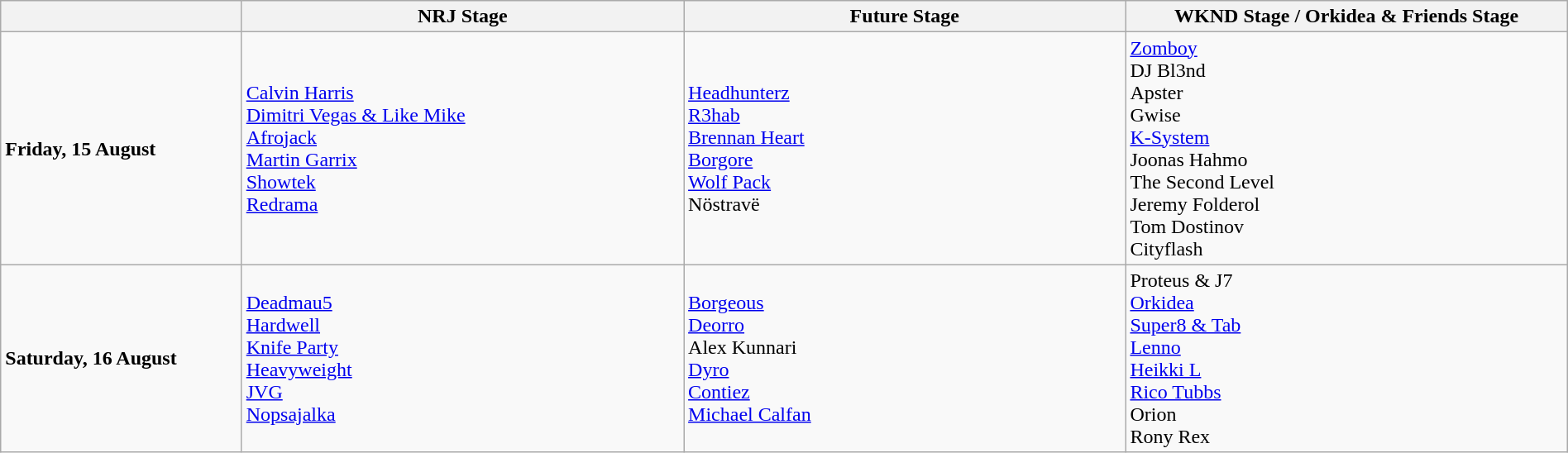<table class="wikitable" width="100%">
<tr>
<th width="12%"></th>
<th width="22%">NRJ Stage</th>
<th width="22%">Future Stage</th>
<th width="22%">WKND Stage / Orkidea & Friends Stage</th>
</tr>
<tr>
<td><strong>Friday, 15 August</strong></td>
<td><a href='#'>Calvin Harris</a><br><a href='#'>Dimitri Vegas & Like Mike</a><br><a href='#'>Afrojack</a><br><a href='#'>Martin Garrix</a><br><a href='#'>Showtek</a><br><a href='#'>Redrama</a><br></td>
<td><a href='#'>Headhunterz</a><br><a href='#'>R3hab</a><br><a href='#'>Brennan Heart</a><br><a href='#'>Borgore</a><br><a href='#'>Wolf Pack</a><br>Nöstravë<br></td>
<td><a href='#'>Zomboy</a><br>DJ Bl3nd<br>Apster<br>Gwise<br><a href='#'>K-System</a><br>Joonas Hahmo<br>The Second Level<br>Jeremy Folderol<br>Tom Dostinov<br>Cityflash<br></td>
</tr>
<tr>
<td><strong>Saturday, 16 August</strong></td>
<td><a href='#'>Deadmau5</a><br><a href='#'>Hardwell</a><br><a href='#'>Knife Party</a><br><a href='#'>Heavyweight</a><br><a href='#'>JVG</a><br><a href='#'>Nopsajalka</a><br></td>
<td><a href='#'>Borgeous</a><br><a href='#'>Deorro</a><br>Alex Kunnari<br><a href='#'>Dyro</a><br><a href='#'>Contiez</a><br><a href='#'>Michael Calfan</a><br></td>
<td>Proteus & J7<br><a href='#'>Orkidea</a><br><a href='#'>Super8 & Tab</a><br><a href='#'>Lenno</a><br><a href='#'>Heikki L</a><br><a href='#'>Rico Tubbs</a><br>Orion<br>Rony Rex<br></td>
</tr>
</table>
